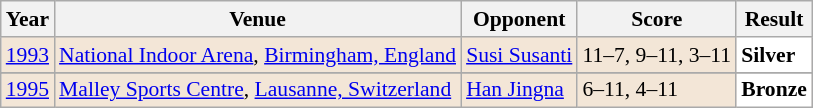<table class="sortable wikitable" style="font-size: 90%;">
<tr>
<th>Year</th>
<th>Venue</th>
<th>Opponent</th>
<th>Score</th>
<th>Result</th>
</tr>
<tr style="background:#F3E6D7">
<td align="center"><a href='#'>1993</a></td>
<td align="left"><a href='#'>National Indoor Arena</a>, <a href='#'>Birmingham, England</a></td>
<td align="left"> <a href='#'>Susi Susanti</a></td>
<td align="left">11–7, 9–11, 3–11</td>
<td style="text-align:left; background:white"> <strong>Silver</strong></td>
</tr>
<tr>
</tr>
<tr style="background:#F3E6D7">
<td align="center"><a href='#'>1995</a></td>
<td align="left"><a href='#'>Malley Sports Centre</a>, <a href='#'>Lausanne, Switzerland</a></td>
<td align="left"> <a href='#'>Han Jingna</a></td>
<td align="left">6–11, 4–11</td>
<td style="text-align:left; background:white"> <strong>Bronze</strong></td>
</tr>
</table>
